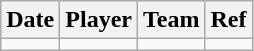<table class="wikitable">
<tr>
<th>Date</th>
<th>Player</th>
<th>Team</th>
<th>Ref</th>
</tr>
<tr>
<td></td>
<td></td>
<td></td>
<td></td>
</tr>
</table>
